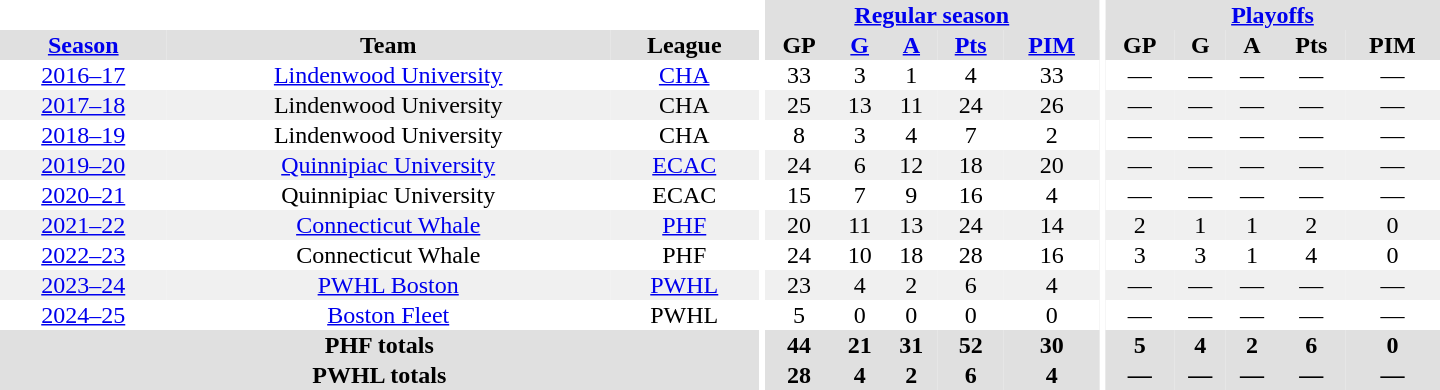<table border="0" cellpadding="1" cellspacing="0" style="text-align:center; width:60em">
<tr bgcolor="#e0e0e0">
<th colspan="3" bgcolor="#ffffff"></th>
<th rowspan="97" bgcolor="#ffffff"></th>
<th colspan="5"><a href='#'>Regular season</a></th>
<th rowspan="97" bgcolor="#ffffff"></th>
<th colspan="5"><a href='#'>Playoffs</a></th>
</tr>
<tr bgcolor="#e0e0e0">
<th><a href='#'>Season</a></th>
<th>Team</th>
<th>League</th>
<th>GP</th>
<th><a href='#'>G</a></th>
<th><a href='#'>A</a></th>
<th><a href='#'>Pts</a></th>
<th><a href='#'>PIM</a></th>
<th>GP</th>
<th>G</th>
<th>A</th>
<th>Pts</th>
<th>PIM</th>
</tr>
<tr>
<td><a href='#'>2016–17</a></td>
<td><a href='#'>Lindenwood University</a></td>
<td><a href='#'>CHA</a></td>
<td>33</td>
<td>3</td>
<td>1</td>
<td>4</td>
<td>33</td>
<td>—</td>
<td>—</td>
<td>—</td>
<td>—</td>
<td>—</td>
</tr>
<tr bgcolor="#f0f0f0">
<td><a href='#'>2017–18</a></td>
<td>Lindenwood University</td>
<td>CHA</td>
<td>25</td>
<td>13</td>
<td>11</td>
<td>24</td>
<td>26</td>
<td>—</td>
<td>—</td>
<td>—</td>
<td>—</td>
<td>—</td>
</tr>
<tr>
<td><a href='#'>2018–19</a></td>
<td>Lindenwood University</td>
<td>CHA</td>
<td>8</td>
<td>3</td>
<td>4</td>
<td>7</td>
<td>2</td>
<td>—</td>
<td>—</td>
<td>—</td>
<td>—</td>
<td>—</td>
</tr>
<tr bgcolor="#f0f0f0">
<td><a href='#'>2019–20</a></td>
<td><a href='#'>Quinnipiac University</a></td>
<td><a href='#'>ECAC</a></td>
<td>24</td>
<td>6</td>
<td>12</td>
<td>18</td>
<td>20</td>
<td>—</td>
<td>—</td>
<td>—</td>
<td>—</td>
<td>—</td>
</tr>
<tr>
<td><a href='#'>2020–21</a></td>
<td>Quinnipiac University</td>
<td>ECAC</td>
<td>15</td>
<td>7</td>
<td>9</td>
<td>16</td>
<td>4</td>
<td>—</td>
<td>—</td>
<td>—</td>
<td>—</td>
<td>—</td>
</tr>
<tr bgcolor="#f0f0f0">
<td><a href='#'>2021–22</a></td>
<td><a href='#'>Connecticut Whale</a></td>
<td><a href='#'>PHF</a></td>
<td>20</td>
<td>11</td>
<td>13</td>
<td>24</td>
<td>14</td>
<td>2</td>
<td>1</td>
<td>1</td>
<td>2</td>
<td>0</td>
</tr>
<tr>
<td><a href='#'>2022–23</a></td>
<td>Connecticut Whale</td>
<td>PHF</td>
<td>24</td>
<td>10</td>
<td>18</td>
<td>28</td>
<td>16</td>
<td>3</td>
<td>3</td>
<td>1</td>
<td>4</td>
<td>0</td>
</tr>
<tr bgcolor="#f0f0f0">
<td><a href='#'>2023–24</a></td>
<td><a href='#'>PWHL Boston</a></td>
<td><a href='#'>PWHL</a></td>
<td>23</td>
<td>4</td>
<td>2</td>
<td>6</td>
<td>4</td>
<td>—</td>
<td>—</td>
<td>—</td>
<td>—</td>
<td>—</td>
</tr>
<tr>
<td><a href='#'>2024–25</a></td>
<td><a href='#'>Boston Fleet</a></td>
<td>PWHL</td>
<td>5</td>
<td>0</td>
<td>0</td>
<td>0</td>
<td>0</td>
<td>—</td>
<td>—</td>
<td>—</td>
<td>—</td>
<td>—</td>
</tr>
<tr bgcolor="#e0e0e0">
<th colspan="3">PHF totals</th>
<th>44</th>
<th>21</th>
<th>31</th>
<th>52</th>
<th>30</th>
<th>5</th>
<th>4</th>
<th>2</th>
<th>6</th>
<th>0</th>
</tr>
<tr bgcolor="#e0e0e0">
<th colspan="3">PWHL totals</th>
<th>28</th>
<th>4</th>
<th>2</th>
<th>6</th>
<th>4</th>
<th>—</th>
<th>—</th>
<th>—</th>
<th>—</th>
<th>—</th>
</tr>
</table>
